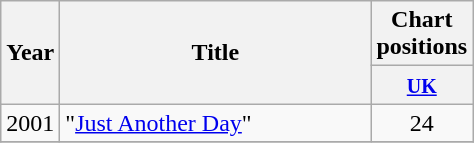<table class="wikitable">
<tr>
<th style="width:25px;" rowspan="2">Year</th>
<th style="width:200px;" rowspan="2">Title</th>
<th colspan="2">Chart positions</th>
</tr>
<tr>
<th style="width:40px;"><small><a href='#'>UK</a></small></th>
</tr>
<tr>
<td>2001</td>
<td align="left">"<a href='#'>Just Another Day</a>"</td>
<td style="text-align:center;">24</td>
</tr>
<tr>
</tr>
</table>
